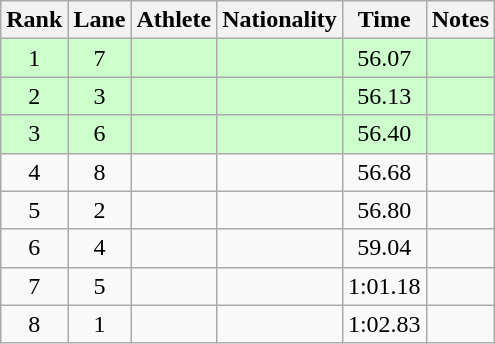<table class="wikitable sortable" style="text-align:center">
<tr>
<th>Rank</th>
<th>Lane</th>
<th>Athlete</th>
<th>Nationality</th>
<th>Time</th>
<th class=unsortable>Notes</th>
</tr>
<tr bgcolor=ccffcc>
<td>1</td>
<td>7</td>
<td align=left></td>
<td align=left></td>
<td>56.07</td>
<td></td>
</tr>
<tr bgcolor=ccffcc>
<td>2</td>
<td>3</td>
<td align=left></td>
<td align=left></td>
<td>56.13</td>
<td></td>
</tr>
<tr bgcolor=ccffcc>
<td>3</td>
<td>6</td>
<td align=left></td>
<td align=left></td>
<td>56.40</td>
<td></td>
</tr>
<tr>
<td>4</td>
<td>8</td>
<td align=left></td>
<td align=left></td>
<td>56.68</td>
<td></td>
</tr>
<tr>
<td>5</td>
<td>2</td>
<td align=left></td>
<td align=left></td>
<td>56.80</td>
<td></td>
</tr>
<tr>
<td>6</td>
<td>4</td>
<td align=left></td>
<td align=left></td>
<td>59.04</td>
<td></td>
</tr>
<tr>
<td>7</td>
<td>5</td>
<td align=left></td>
<td align=left></td>
<td>1:01.18</td>
<td></td>
</tr>
<tr>
<td>8</td>
<td>1</td>
<td align=left></td>
<td align=left></td>
<td>1:02.83</td>
<td></td>
</tr>
</table>
